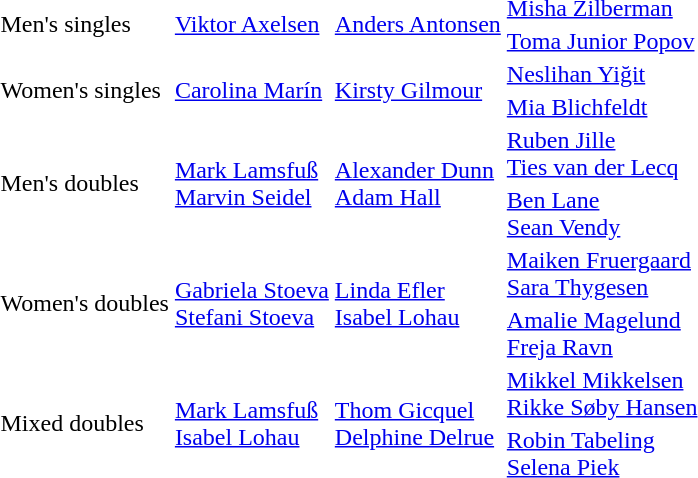<table>
<tr>
<td rowspan="2">Men's singles</td>
<td rowspan="2"> <a href='#'>Viktor Axelsen</a></td>
<td rowspan="2"> <a href='#'>Anders Antonsen</a></td>
<td> <a href='#'>Misha Zilberman</a></td>
</tr>
<tr>
<td> <a href='#'>Toma Junior Popov</a></td>
</tr>
<tr>
<td rowspan="2">Women's singles</td>
<td rowspan="2"> <a href='#'>Carolina Marín</a></td>
<td rowspan="2"> <a href='#'>Kirsty Gilmour</a></td>
<td> <a href='#'>Neslihan Yiğit</a></td>
</tr>
<tr>
<td> <a href='#'>Mia Blichfeldt</a></td>
</tr>
<tr>
<td rowspan="2">Men's doubles</td>
<td rowspan="2"> <a href='#'>Mark Lamsfuß</a><br> <a href='#'>Marvin Seidel</a></td>
<td rowspan="2"> <a href='#'>Alexander Dunn</a><br> <a href='#'>Adam Hall</a></td>
<td> <a href='#'>Ruben Jille</a><br> <a href='#'>Ties van der Lecq</a></td>
</tr>
<tr>
<td> <a href='#'>Ben Lane</a><br> <a href='#'>Sean Vendy</a></td>
</tr>
<tr>
<td rowspan="2">Women's doubles</td>
<td rowspan="2"> <a href='#'>Gabriela Stoeva</a><br> <a href='#'>Stefani Stoeva</a></td>
<td rowspan="2"> <a href='#'>Linda Efler</a><br> <a href='#'>Isabel Lohau</a></td>
<td> <a href='#'>Maiken Fruergaard</a><br> <a href='#'>Sara Thygesen</a></td>
</tr>
<tr>
<td> <a href='#'>Amalie Magelund</a><br> <a href='#'>Freja Ravn</a></td>
</tr>
<tr>
<td rowspan="2">Mixed doubles</td>
<td rowspan="2"> <a href='#'>Mark Lamsfuß</a><br> <a href='#'>Isabel Lohau</a></td>
<td rowspan="2"> <a href='#'>Thom Gicquel</a><br> <a href='#'>Delphine Delrue</a></td>
<td> <a href='#'>Mikkel Mikkelsen</a><br> <a href='#'>Rikke Søby Hansen</a></td>
</tr>
<tr>
<td> <a href='#'>Robin Tabeling</a><br> <a href='#'>Selena Piek</a></td>
</tr>
</table>
